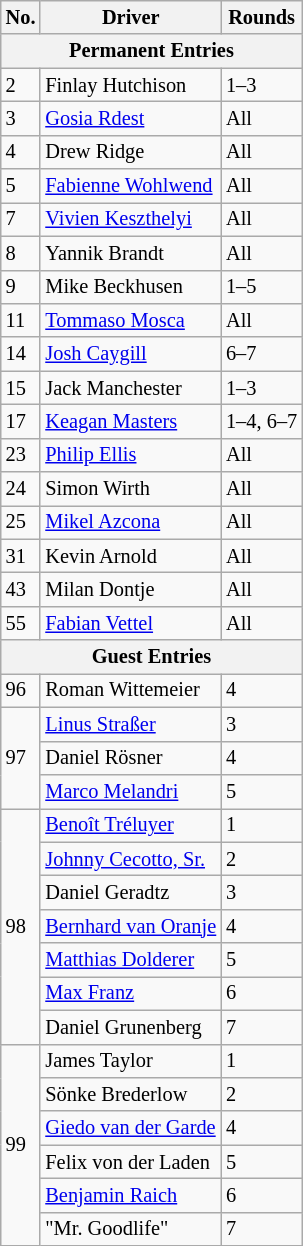<table class="wikitable" border="1" style="font-size: 85%;">
<tr>
<th>No.</th>
<th>Driver</th>
<th>Rounds</th>
</tr>
<tr>
<th colspan=3>Permanent Entries</th>
</tr>
<tr>
<td>2</td>
<td> Finlay Hutchison</td>
<td>1–3</td>
</tr>
<tr>
<td>3</td>
<td> <a href='#'>Gosia Rdest</a></td>
<td>All</td>
</tr>
<tr>
<td>4</td>
<td> Drew Ridge</td>
<td>All</td>
</tr>
<tr>
<td>5</td>
<td> <a href='#'>Fabienne Wohlwend</a></td>
<td>All</td>
</tr>
<tr>
<td>7</td>
<td> <a href='#'>Vivien Keszthelyi</a></td>
<td>All</td>
</tr>
<tr>
<td>8</td>
<td> Yannik Brandt</td>
<td>All</td>
</tr>
<tr>
<td>9</td>
<td> Mike Beckhusen</td>
<td>1–5</td>
</tr>
<tr>
<td>11</td>
<td> <a href='#'>Tommaso Mosca</a></td>
<td>All</td>
</tr>
<tr>
<td>14</td>
<td> <a href='#'>Josh Caygill</a></td>
<td>6–7</td>
</tr>
<tr>
<td>15</td>
<td> Jack Manchester</td>
<td>1–3</td>
</tr>
<tr>
<td>17</td>
<td> <a href='#'>Keagan Masters</a></td>
<td>1–4, 6–7</td>
</tr>
<tr>
<td>23</td>
<td> <a href='#'>Philip Ellis</a></td>
<td>All</td>
</tr>
<tr>
<td>24</td>
<td> Simon Wirth</td>
<td>All</td>
</tr>
<tr>
<td>25</td>
<td> <a href='#'>Mikel Azcona</a></td>
<td>All</td>
</tr>
<tr>
<td>31</td>
<td> Kevin Arnold</td>
<td>All</td>
</tr>
<tr>
<td>43</td>
<td> Milan Dontje</td>
<td>All</td>
</tr>
<tr>
<td>55</td>
<td> <a href='#'>Fabian Vettel</a></td>
<td>All</td>
</tr>
<tr>
<th colspan=3>Guest Entries</th>
</tr>
<tr>
<td>96</td>
<td> Roman Wittemeier</td>
<td>4</td>
</tr>
<tr>
<td rowspan=3>97</td>
<td> <a href='#'>Linus Straßer</a></td>
<td>3</td>
</tr>
<tr>
<td> Daniel Rösner</td>
<td>4</td>
</tr>
<tr>
<td> <a href='#'>Marco Melandri</a></td>
<td>5</td>
</tr>
<tr>
<td rowspan=7>98</td>
<td> <a href='#'>Benoît Tréluyer</a></td>
<td>1</td>
</tr>
<tr>
<td> <a href='#'>Johnny Cecotto, Sr.</a></td>
<td>2</td>
</tr>
<tr>
<td> Daniel Geradtz</td>
<td>3</td>
</tr>
<tr>
<td> <a href='#'>Bernhard van Oranje</a></td>
<td>4</td>
</tr>
<tr>
<td> <a href='#'>Matthias Dolderer</a></td>
<td>5</td>
</tr>
<tr>
<td> <a href='#'>Max Franz</a></td>
<td>6</td>
</tr>
<tr>
<td> Daniel Grunenberg</td>
<td>7</td>
</tr>
<tr>
<td rowspan=6>99</td>
<td> James Taylor</td>
<td>1</td>
</tr>
<tr>
<td> Sönke Brederlow</td>
<td>2</td>
</tr>
<tr>
<td> <a href='#'>Giedo van der Garde</a></td>
<td>4</td>
</tr>
<tr>
<td> Felix von der Laden</td>
<td>5</td>
</tr>
<tr>
<td> <a href='#'>Benjamin Raich</a></td>
<td>6</td>
</tr>
<tr>
<td> "Mr. Goodlife"</td>
<td>7</td>
</tr>
</table>
